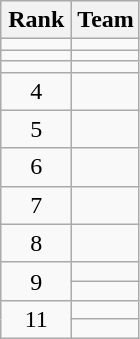<table class="wikitable" style="text-align: center;">
<tr>
<th width=40>Rank</th>
<th>Team</th>
</tr>
<tr>
<td></td>
<td align=left></td>
</tr>
<tr>
<td></td>
<td align=left></td>
</tr>
<tr>
<td></td>
<td align=left></td>
</tr>
<tr>
<td>4</td>
<td align=left></td>
</tr>
<tr>
<td>5</td>
<td align=left></td>
</tr>
<tr>
<td>6</td>
<td align=left></td>
</tr>
<tr>
<td>7</td>
<td align=left></td>
</tr>
<tr>
<td>8</td>
<td align=left></td>
</tr>
<tr>
<td rowspan="2">9</td>
<td align=left></td>
</tr>
<tr>
<td align=left></td>
</tr>
<tr>
<td rowspan="2">11</td>
<td align=left></td>
</tr>
<tr>
<td align=left></td>
</tr>
</table>
